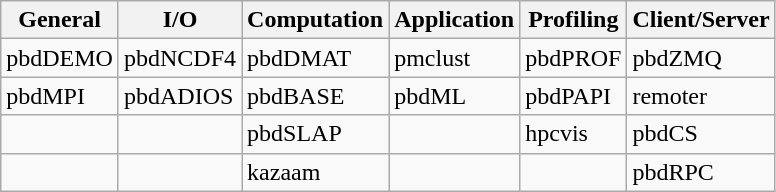<table class="wikitable">
<tr>
<th>General</th>
<th>I/O</th>
<th>Computation</th>
<th>Application</th>
<th>Profiling</th>
<th>Client/Server</th>
</tr>
<tr>
<td>pbdDEMO</td>
<td>pbdNCDF4</td>
<td>pbdDMAT</td>
<td>pmclust</td>
<td>pbdPROF</td>
<td>pbdZMQ</td>
</tr>
<tr>
<td>pbdMPI</td>
<td>pbdADIOS</td>
<td>pbdBASE</td>
<td>pbdML</td>
<td>pbdPAPI</td>
<td>remoter</td>
</tr>
<tr>
<td></td>
<td></td>
<td>pbdSLAP</td>
<td></td>
<td>hpcvis</td>
<td>pbdCS</td>
</tr>
<tr>
<td></td>
<td></td>
<td>kazaam</td>
<td></td>
<td></td>
<td>pbdRPC</td>
</tr>
</table>
